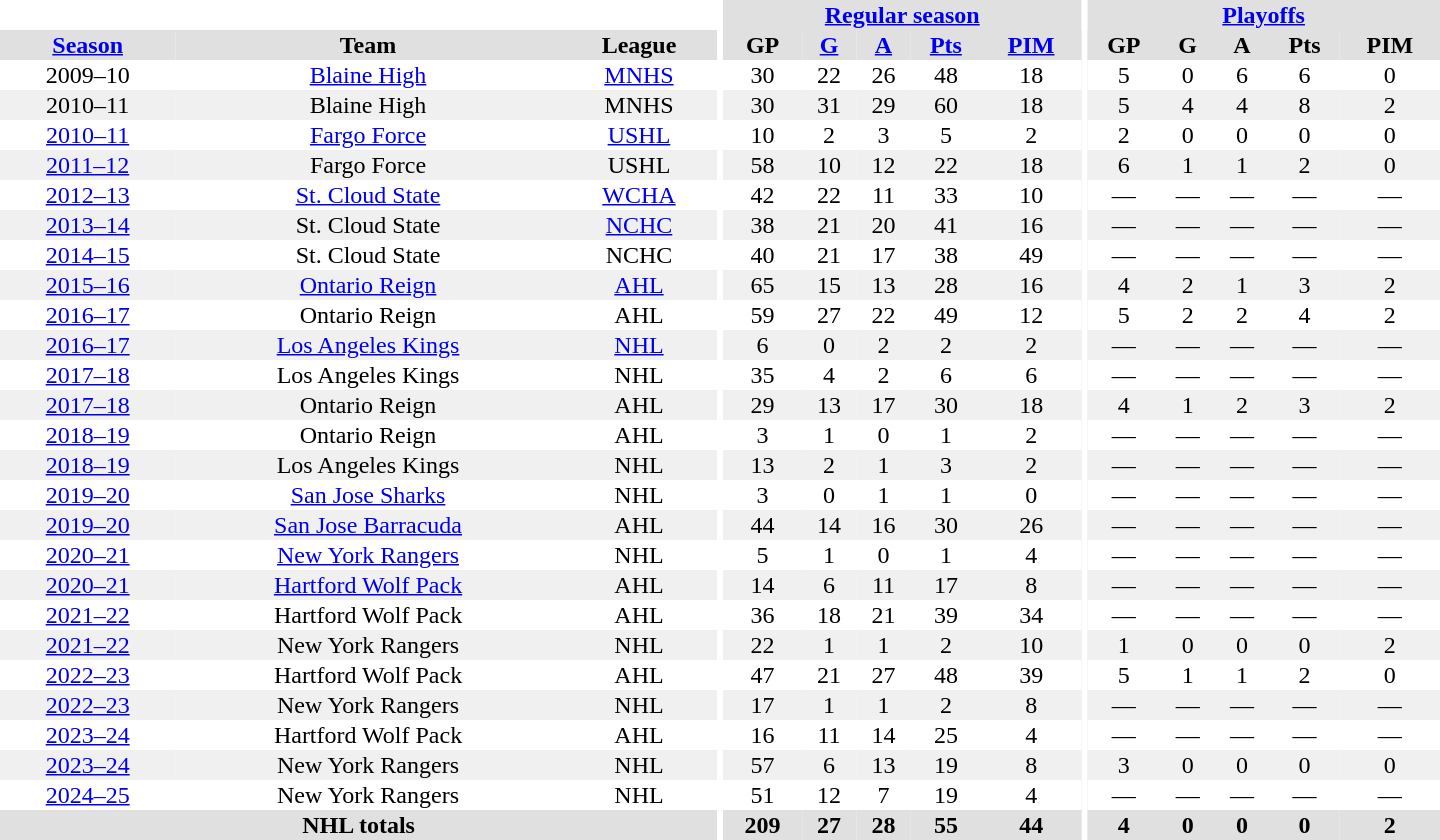<table border="0" cellpadding="1" cellspacing="0" style="text-align:center; width:60em;">
<tr bgcolor="#e0e0e0">
<th colspan="3" bgcolor="#ffffff"></th>
<th rowspan="99" bgcolor="#ffffff"></th>
<th colspan="5"><a href='#'>Regular season</a></th>
<th rowspan="99" bgcolor="#ffffff"></th>
<th colspan="5"><a href='#'>Playoffs</a></th>
</tr>
<tr bgcolor="#e0e0e0">
<th><a href='#'>Season</a></th>
<th>Team</th>
<th>League</th>
<th>GP</th>
<th><a href='#'>G</a></th>
<th><a href='#'>A</a></th>
<th><a href='#'>Pts</a></th>
<th><a href='#'>PIM</a></th>
<th>GP</th>
<th>G</th>
<th>A</th>
<th>Pts</th>
<th>PIM</th>
</tr>
<tr>
<td>2009–10</td>
<td><a href='#'>Blaine High</a></td>
<td><a href='#'>MNHS</a></td>
<td>30</td>
<td>22</td>
<td>26</td>
<td>48</td>
<td>18</td>
<td>5</td>
<td>0</td>
<td>6</td>
<td>6</td>
<td>0</td>
</tr>
<tr bgcolor="#f0f0f0">
<td>2010–11</td>
<td>Blaine High</td>
<td>MNHS</td>
<td>30</td>
<td>31</td>
<td>29</td>
<td>60</td>
<td>18</td>
<td>5</td>
<td>4</td>
<td>4</td>
<td>8</td>
<td>2</td>
</tr>
<tr>
<td><a href='#'>2010–11</a></td>
<td><a href='#'>Fargo Force</a></td>
<td><a href='#'>USHL</a></td>
<td>10</td>
<td>2</td>
<td>3</td>
<td>5</td>
<td>2</td>
<td>2</td>
<td>0</td>
<td>0</td>
<td>0</td>
<td>0</td>
</tr>
<tr bgcolor="#f0f0f0">
<td><a href='#'>2011–12</a></td>
<td>Fargo Force</td>
<td>USHL</td>
<td>58</td>
<td>10</td>
<td>12</td>
<td>22</td>
<td>18</td>
<td>6</td>
<td>1</td>
<td>1</td>
<td>2</td>
<td>0</td>
</tr>
<tr>
<td><a href='#'>2012–13</a></td>
<td><a href='#'>St. Cloud State</a></td>
<td><a href='#'>WCHA</a></td>
<td>42</td>
<td>22</td>
<td>11</td>
<td>33</td>
<td>10</td>
<td>—</td>
<td>—</td>
<td>—</td>
<td>—</td>
<td>—</td>
</tr>
<tr bgcolor="#f0f0f0">
<td><a href='#'>2013–14</a></td>
<td>St. Cloud State</td>
<td><a href='#'>NCHC</a></td>
<td>38</td>
<td>21</td>
<td>20</td>
<td>41</td>
<td>16</td>
<td>—</td>
<td>—</td>
<td>—</td>
<td>—</td>
<td>—</td>
</tr>
<tr>
<td><a href='#'>2014–15</a></td>
<td>St. Cloud State</td>
<td>NCHC</td>
<td>40</td>
<td>21</td>
<td>17</td>
<td>38</td>
<td>49</td>
<td>—</td>
<td>—</td>
<td>—</td>
<td>—</td>
<td>—</td>
</tr>
<tr bgcolor="#f0f0f0">
<td><a href='#'>2015–16</a></td>
<td><a href='#'>Ontario Reign</a></td>
<td><a href='#'>AHL</a></td>
<td>65</td>
<td>15</td>
<td>13</td>
<td>28</td>
<td>16</td>
<td>4</td>
<td>2</td>
<td>1</td>
<td>3</td>
<td>2</td>
</tr>
<tr>
<td><a href='#'>2016–17</a></td>
<td>Ontario Reign</td>
<td>AHL</td>
<td>59</td>
<td>27</td>
<td>22</td>
<td>49</td>
<td>12</td>
<td>5</td>
<td>2</td>
<td>2</td>
<td>4</td>
<td>2</td>
</tr>
<tr bgcolor="#f0f0f0">
<td><a href='#'>2016–17</a></td>
<td><a href='#'>Los Angeles Kings</a></td>
<td><a href='#'>NHL</a></td>
<td>6</td>
<td>0</td>
<td>2</td>
<td>2</td>
<td>2</td>
<td>—</td>
<td>—</td>
<td>—</td>
<td>—</td>
<td>—</td>
</tr>
<tr>
<td><a href='#'>2017–18</a></td>
<td>Los Angeles Kings</td>
<td>NHL</td>
<td>35</td>
<td>4</td>
<td>2</td>
<td>6</td>
<td>6</td>
<td>—</td>
<td>—</td>
<td>—</td>
<td>—</td>
<td>—</td>
</tr>
<tr bgcolor="#f0f0f0">
<td><a href='#'>2017–18</a></td>
<td>Ontario Reign</td>
<td>AHL</td>
<td>29</td>
<td>13</td>
<td>17</td>
<td>30</td>
<td>18</td>
<td>4</td>
<td>1</td>
<td>2</td>
<td>3</td>
<td>2</td>
</tr>
<tr>
<td><a href='#'>2018–19</a></td>
<td>Ontario Reign</td>
<td>AHL</td>
<td>3</td>
<td>1</td>
<td>0</td>
<td>1</td>
<td>2</td>
<td>—</td>
<td>—</td>
<td>—</td>
<td>—</td>
<td>—</td>
</tr>
<tr bgcolor="#f0f0f0">
<td><a href='#'>2018–19</a></td>
<td>Los Angeles Kings</td>
<td>NHL</td>
<td>13</td>
<td>2</td>
<td>1</td>
<td>3</td>
<td>2</td>
<td>—</td>
<td>—</td>
<td>—</td>
<td>—</td>
<td>—</td>
</tr>
<tr>
<td><a href='#'>2019–20</a></td>
<td><a href='#'>San Jose Sharks</a></td>
<td>NHL</td>
<td>3</td>
<td>0</td>
<td>1</td>
<td>1</td>
<td>0</td>
<td>—</td>
<td>—</td>
<td>—</td>
<td>—</td>
<td>—</td>
</tr>
<tr bgcolor="#f0f0f0">
<td><a href='#'>2019–20</a></td>
<td><a href='#'>San Jose Barracuda</a></td>
<td>AHL</td>
<td>44</td>
<td>14</td>
<td>16</td>
<td>30</td>
<td>26</td>
<td>—</td>
<td>—</td>
<td>—</td>
<td>—</td>
<td>—</td>
</tr>
<tr>
<td><a href='#'>2020–21</a></td>
<td><a href='#'>New York Rangers</a></td>
<td>NHL</td>
<td>5</td>
<td>1</td>
<td>0</td>
<td>1</td>
<td>4</td>
<td>—</td>
<td>—</td>
<td>—</td>
<td>—</td>
<td>—</td>
</tr>
<tr bgcolor="#f0f0f0">
<td><a href='#'>2020–21</a></td>
<td><a href='#'>Hartford Wolf Pack</a></td>
<td>AHL</td>
<td>14</td>
<td>6</td>
<td>11</td>
<td>17</td>
<td>8</td>
<td>—</td>
<td>—</td>
<td>—</td>
<td>—</td>
<td>—</td>
</tr>
<tr>
<td><a href='#'>2021–22</a></td>
<td>Hartford Wolf Pack</td>
<td>AHL</td>
<td>36</td>
<td>18</td>
<td>21</td>
<td>39</td>
<td>34</td>
<td>—</td>
<td>—</td>
<td>—</td>
<td>—</td>
<td>—</td>
</tr>
<tr bgcolor="#f0f0f0">
<td><a href='#'>2021–22</a></td>
<td>New York Rangers</td>
<td>NHL</td>
<td>22</td>
<td>1</td>
<td>1</td>
<td>2</td>
<td>10</td>
<td>1</td>
<td>0</td>
<td>0</td>
<td>0</td>
<td>2</td>
</tr>
<tr>
<td><a href='#'>2022–23</a></td>
<td>Hartford Wolf Pack</td>
<td>AHL</td>
<td>47</td>
<td>21</td>
<td>27</td>
<td>48</td>
<td>39</td>
<td>5</td>
<td>1</td>
<td>1</td>
<td>2</td>
<td>0</td>
</tr>
<tr bgcolor="#f0f0f0">
<td><a href='#'>2022–23</a></td>
<td>New York Rangers</td>
<td>NHL</td>
<td>17</td>
<td>1</td>
<td>1</td>
<td>2</td>
<td>8</td>
<td>—</td>
<td>—</td>
<td>—</td>
<td>—</td>
<td>—</td>
</tr>
<tr>
<td><a href='#'>2023–24</a></td>
<td>Hartford Wolf Pack</td>
<td>AHL</td>
<td>16</td>
<td>11</td>
<td>14</td>
<td>25</td>
<td>4</td>
<td>—</td>
<td>—</td>
<td>—</td>
<td>—</td>
<td>—</td>
</tr>
<tr bgcolor="#f0f0f0">
<td><a href='#'>2023–24</a></td>
<td>New York Rangers</td>
<td>NHL</td>
<td>57</td>
<td>6</td>
<td>13</td>
<td>19</td>
<td>8</td>
<td>3</td>
<td>0</td>
<td>0</td>
<td>0</td>
<td>0</td>
</tr>
<tr>
<td><a href='#'>2024–25</a></td>
<td>New York Rangers</td>
<td>NHL</td>
<td>51</td>
<td>12</td>
<td>7</td>
<td>19</td>
<td>4</td>
<td>—</td>
<td>—</td>
<td>—</td>
<td>—</td>
<td>—</td>
</tr>
<tr bgcolor="#e0e0e0">
<th colspan="3">NHL totals</th>
<th>209</th>
<th>27</th>
<th>28</th>
<th>55</th>
<th>44</th>
<th>4</th>
<th>0</th>
<th>0</th>
<th>0</th>
<th>2</th>
</tr>
</table>
